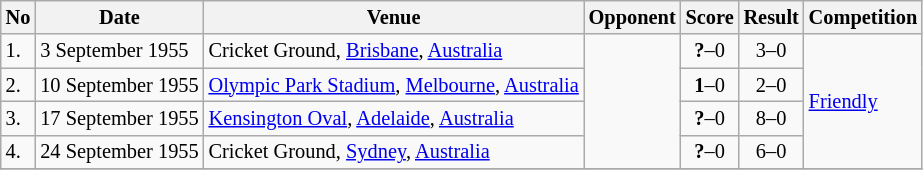<table class="wikitable" style="font-size:85%;">
<tr>
<th>No</th>
<th>Date</th>
<th>Venue</th>
<th>Opponent</th>
<th>Score</th>
<th>Result</th>
<th>Competition</th>
</tr>
<tr>
<td>1.</td>
<td>3 September 1955</td>
<td>Cricket Ground, <a href='#'>Brisbane</a>, <a href='#'>Australia</a></td>
<td rowspan="4"></td>
<td align=center><strong>?</strong>–0</td>
<td align=center>3–0</td>
<td rowspan="4"><a href='#'>Friendly</a></td>
</tr>
<tr>
<td>2.</td>
<td>10 September 1955</td>
<td><a href='#'>Olympic Park Stadium</a>, <a href='#'>Melbourne</a>, <a href='#'>Australia</a></td>
<td align=center><strong>1</strong>–0</td>
<td align=center>2–0</td>
</tr>
<tr>
<td>3.</td>
<td>17 September 1955</td>
<td><a href='#'>Kensington Oval</a>, <a href='#'>Adelaide</a>, <a href='#'>Australia</a></td>
<td align=center><strong>?</strong>–0</td>
<td align=center>8–0</td>
</tr>
<tr>
<td>4.</td>
<td>24 September 1955</td>
<td>Cricket Ground, <a href='#'>Sydney</a>, <a href='#'>Australia</a></td>
<td align=center><strong>?</strong>–0</td>
<td align=center>6–0</td>
</tr>
<tr>
</tr>
</table>
